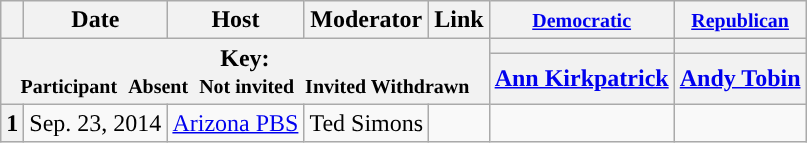<table class="wikitable" style="text-align:center;">
<tr>
<th scope="col"></th>
<th scope="col">Date</th>
<th scope="col">Host</th>
<th scope="col">Moderator</th>
<th scope="col">Link</th>
<th scope="col"><small><a href='#'>Democratic</a></small></th>
<th scope="col"><small><a href='#'>Republican</a></small></th>
</tr>
<tr>
<th colspan="5" rowspan="2">Key:<br> <small>Participant </small>  <small>Absent </small>  <small>Not invited </small>  <small>Invited  Withdrawn</small></th>
<th scope="col" style="background:"></th>
<th scope="col" style="background:"></th>
</tr>
<tr>
<th scope="col"><a href='#'>Ann Kirkpatrick</a></th>
<th scope="col"><a href='#'>Andy Tobin</a></th>
</tr>
<tr>
<th>1</th>
<td style="white-space:nowrap;">Sep. 23, 2014</td>
<td style="white-space:nowrap;"><a href='#'>Arizona PBS</a></td>
<td style="white-space:nowrap;">Ted Simons</td>
<td style="white-space:nowrap;"></td>
<td></td>
<td></td>
</tr>
</table>
